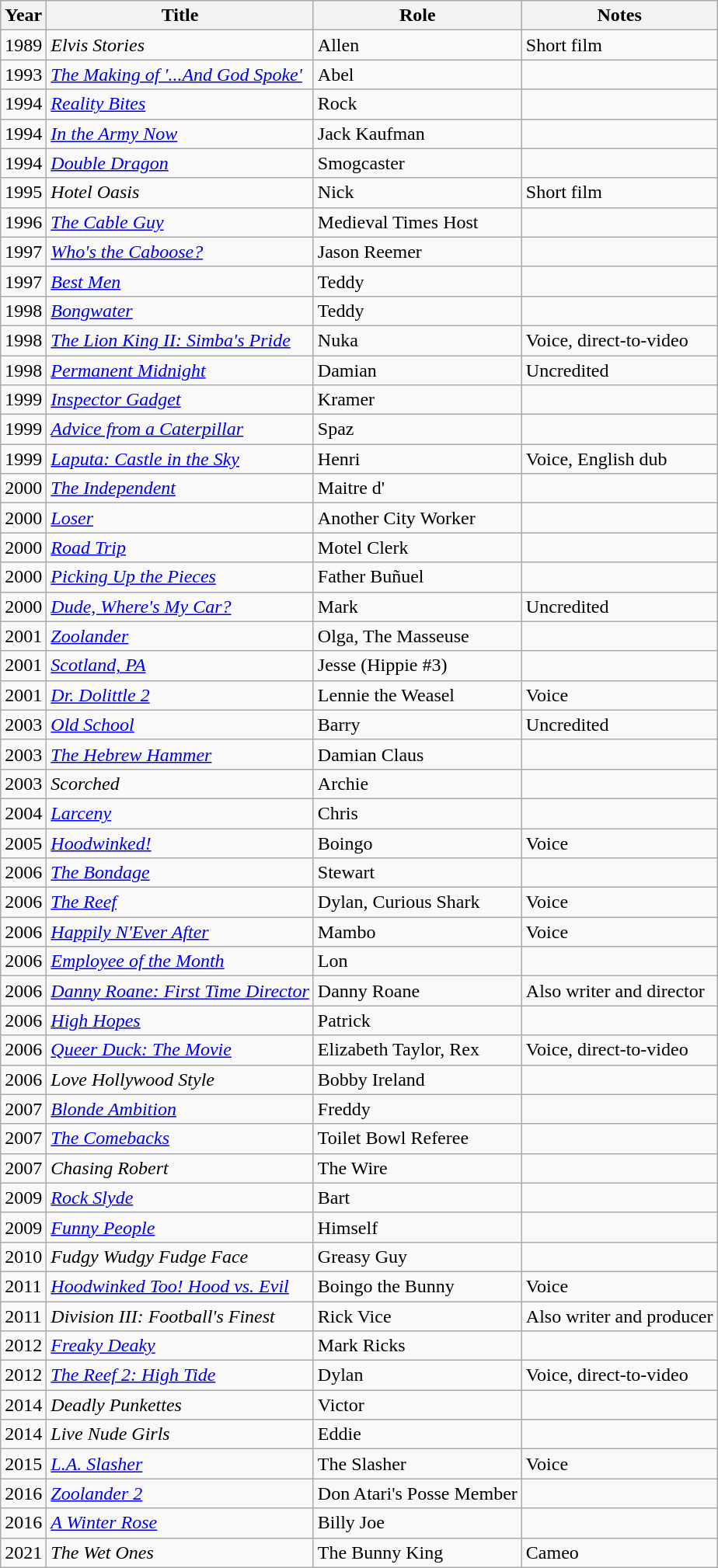<table class="wikitable sortable">
<tr>
<th>Year</th>
<th>Title</th>
<th>Role</th>
<th class="unsortable">Notes</th>
</tr>
<tr>
<td>1989</td>
<td><em>Elvis Stories</em></td>
<td>Allen</td>
<td>Short film</td>
</tr>
<tr>
<td>1993</td>
<td><em><a href='#'>The Making of '...And God Spoke'</a></em></td>
<td>Abel</td>
<td></td>
</tr>
<tr>
<td>1994</td>
<td><em><a href='#'>Reality Bites</a></em></td>
<td>Rock</td>
<td></td>
</tr>
<tr>
<td>1994</td>
<td><em><a href='#'>In the Army Now</a></em></td>
<td>Jack Kaufman</td>
<td></td>
</tr>
<tr>
<td>1994</td>
<td><em><a href='#'>Double Dragon</a></em></td>
<td>Smogcaster</td>
<td></td>
</tr>
<tr>
<td>1995</td>
<td><em>Hotel Oasis</em></td>
<td>Nick</td>
<td>Short film</td>
</tr>
<tr>
<td>1996</td>
<td><em><a href='#'>The Cable Guy</a></em></td>
<td>Medieval Times Host</td>
<td></td>
</tr>
<tr>
<td>1997</td>
<td><em><a href='#'>Who's the Caboose?</a></em></td>
<td>Jason Reemer</td>
<td></td>
</tr>
<tr>
<td>1997</td>
<td><em><a href='#'>Best Men</a></em></td>
<td>Teddy</td>
<td></td>
</tr>
<tr>
<td>1998</td>
<td><em><a href='#'>Bongwater</a></em></td>
<td>Teddy</td>
<td></td>
</tr>
<tr>
<td>1998</td>
<td><em><a href='#'>The Lion King II: Simba's Pride</a></em></td>
<td>Nuka</td>
<td>Voice, direct-to-video</td>
</tr>
<tr>
<td>1998</td>
<td><em><a href='#'>Permanent Midnight</a></em></td>
<td>Damian</td>
<td>Uncredited</td>
</tr>
<tr>
<td>1999</td>
<td><em><a href='#'>Inspector Gadget</a></em></td>
<td>Kramer</td>
<td></td>
</tr>
<tr>
<td>1999</td>
<td><em><a href='#'>Advice from a Caterpillar</a></em></td>
<td>Spaz</td>
<td></td>
</tr>
<tr>
<td>1999</td>
<td><em><a href='#'>Laputa: Castle in the Sky</a></em></td>
<td>Henri</td>
<td>Voice, English dub</td>
</tr>
<tr>
<td>2000</td>
<td><em><a href='#'>The Independent</a></em></td>
<td>Maitre d'</td>
<td></td>
</tr>
<tr>
<td>2000</td>
<td><em><a href='#'>Loser</a></em></td>
<td>Another City Worker</td>
<td></td>
</tr>
<tr>
<td>2000</td>
<td><em><a href='#'>Road Trip</a></em></td>
<td>Motel Clerk</td>
<td></td>
</tr>
<tr>
<td>2000</td>
<td><em><a href='#'>Picking Up the Pieces</a></em></td>
<td>Father Buñuel</td>
<td></td>
</tr>
<tr>
<td>2000</td>
<td><em><a href='#'>Dude, Where's My Car?</a></em></td>
<td>Mark</td>
<td>Uncredited</td>
</tr>
<tr>
<td>2001</td>
<td><em><a href='#'>Zoolander</a></em></td>
<td>Olga, The Masseuse</td>
<td></td>
</tr>
<tr>
<td>2001</td>
<td><em><a href='#'>Scotland, PA</a></em></td>
<td>Jesse (Hippie #3)</td>
<td></td>
</tr>
<tr>
<td>2001</td>
<td><em><a href='#'>Dr. Dolittle 2</a></em></td>
<td>Lennie the Weasel</td>
<td>Voice</td>
</tr>
<tr>
<td>2003</td>
<td><em><a href='#'>Old School</a></em></td>
<td>Barry</td>
<td>Uncredited</td>
</tr>
<tr>
<td>2003</td>
<td><em><a href='#'>The Hebrew Hammer</a></em></td>
<td>Damian Claus</td>
<td></td>
</tr>
<tr>
<td>2003</td>
<td><em>Scorched</em></td>
<td>Archie</td>
<td></td>
</tr>
<tr>
<td>2004</td>
<td><em><a href='#'>Larceny</a></em></td>
<td>Chris</td>
<td></td>
</tr>
<tr>
<td>2005</td>
<td><em><a href='#'>Hoodwinked!</a></em></td>
<td>Boingo</td>
<td>Voice</td>
</tr>
<tr>
<td>2006</td>
<td><em><a href='#'>The Bondage</a></em></td>
<td>Stewart</td>
<td></td>
</tr>
<tr>
<td>2006</td>
<td><em><a href='#'>The Reef</a></em></td>
<td>Dylan, Curious Shark</td>
<td>Voice</td>
</tr>
<tr>
<td>2006</td>
<td><em><a href='#'>Happily N'Ever After</a></em></td>
<td>Mambo</td>
<td>Voice</td>
</tr>
<tr>
<td>2006</td>
<td><em><a href='#'>Employee of the Month</a></em></td>
<td>Lon</td>
<td></td>
</tr>
<tr>
<td>2006</td>
<td><em><a href='#'>Danny Roane: First Time Director</a></em></td>
<td>Danny Roane</td>
<td>Also writer and director</td>
</tr>
<tr>
<td>2006</td>
<td><em><a href='#'>High Hopes</a></em></td>
<td>Patrick</td>
<td></td>
</tr>
<tr>
<td>2006</td>
<td><em><a href='#'>Queer Duck: The Movie</a></em></td>
<td>Elizabeth Taylor, Rex</td>
<td>Voice, direct-to-video</td>
</tr>
<tr>
<td>2006</td>
<td><em>Love Hollywood Style</em></td>
<td>Bobby Ireland</td>
<td></td>
</tr>
<tr>
<td>2007</td>
<td><em><a href='#'>Blonde Ambition</a></em></td>
<td>Freddy</td>
<td></td>
</tr>
<tr>
<td>2007</td>
<td><em><a href='#'>The Comebacks</a></em></td>
<td>Toilet Bowl Referee</td>
<td></td>
</tr>
<tr>
<td>2007</td>
<td><em>Chasing Robert</em></td>
<td>The Wire</td>
<td></td>
</tr>
<tr>
<td>2009</td>
<td><em><a href='#'>Rock Slyde</a></em></td>
<td>Bart</td>
<td></td>
</tr>
<tr>
<td>2009</td>
<td><em><a href='#'>Funny People</a></em></td>
<td>Himself</td>
<td></td>
</tr>
<tr>
<td>2010</td>
<td><em>Fudgy Wudgy Fudge Face</em></td>
<td>Greasy Guy</td>
<td></td>
</tr>
<tr>
<td>2011</td>
<td><em><a href='#'>Hoodwinked Too! Hood vs. Evil</a></em></td>
<td>Boingo the Bunny</td>
<td>Voice</td>
</tr>
<tr>
<td>2011</td>
<td><em>Division III: Football's Finest</em></td>
<td>Rick Vice</td>
<td>Also writer and producer</td>
</tr>
<tr>
<td>2012</td>
<td><em><a href='#'>Freaky Deaky</a></em></td>
<td>Mark Ricks</td>
<td></td>
</tr>
<tr>
<td>2012</td>
<td><em><a href='#'>The Reef 2: High Tide</a></em></td>
<td>Dylan</td>
<td>Voice, direct-to-video</td>
</tr>
<tr>
<td>2014</td>
<td><em>Deadly Punkettes</em></td>
<td>Victor</td>
<td></td>
</tr>
<tr>
<td>2014</td>
<td><em>Live Nude Girls</em></td>
<td>Eddie</td>
<td></td>
</tr>
<tr>
<td>2015</td>
<td><em><a href='#'>L.A. Slasher</a></em></td>
<td>The Slasher</td>
<td>Voice</td>
</tr>
<tr>
<td>2016</td>
<td><em><a href='#'>Zoolander 2</a></em></td>
<td>Don Atari's Posse Member</td>
<td></td>
</tr>
<tr>
<td>2016</td>
<td><em><a href='#'>A Winter Rose</a></em></td>
<td>Billy Joe</td>
<td></td>
</tr>
<tr>
<td>2021</td>
<td><em>The Wet Ones</em></td>
<td>The Bunny King</td>
<td>Cameo</td>
</tr>
</table>
